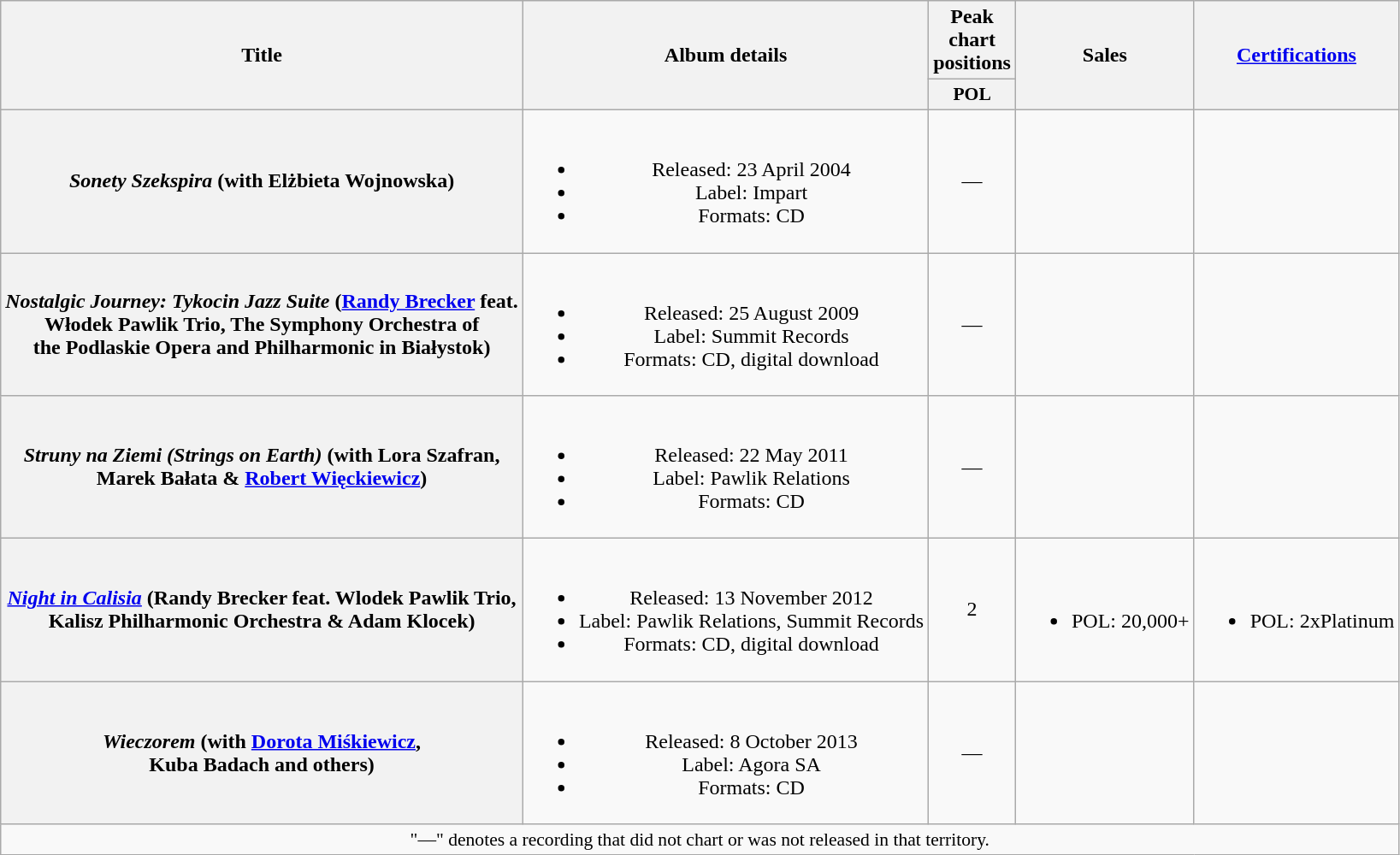<table class="wikitable plainrowheaders" style="text-align:center;">
<tr>
<th scope="col" rowspan="2">Title</th>
<th scope="col" rowspan="2">Album details</th>
<th scope="col" colspan="1">Peak chart positions</th>
<th scope="col" rowspan="2">Sales</th>
<th scope="col" rowspan="2"><a href='#'>Certifications</a></th>
</tr>
<tr>
<th scope="col" style="width:3em;font-size:90%;">POL<br></th>
</tr>
<tr>
<th scope="row"><em>Sonety Szekspira</em> (with Elżbieta Wojnowska)</th>
<td><br><ul><li>Released: 23 April 2004</li><li>Label: Impart</li><li>Formats: CD</li></ul></td>
<td>—</td>
<td></td>
<td></td>
</tr>
<tr>
<th scope="row"><em>Nostalgic Journey: Tykocin Jazz Suite</em> (<a href='#'>Randy Brecker</a> feat.<br>Włodek Pawlik Trio, The Symphony Orchestra of<br>the Podlaskie Opera and Philharmonic in Białystok)</th>
<td><br><ul><li>Released: 25 August 2009</li><li>Label: Summit Records</li><li>Formats: CD, digital download</li></ul></td>
<td>—</td>
<td></td>
<td></td>
</tr>
<tr>
<th scope="row"><em>Struny na Ziemi (Strings on Earth)</em> (with Lora Szafran,<br>Marek Bałata & <a href='#'>Robert Więckiewicz</a>)</th>
<td><br><ul><li>Released: 22 May 2011</li><li>Label: Pawlik Relations</li><li>Formats: CD</li></ul></td>
<td>—</td>
<td></td>
<td></td>
</tr>
<tr>
<th scope="row"><em><a href='#'>Night in Calisia</a></em> (Randy Brecker feat. Wlodek Pawlik Trio,<br>Kalisz Philharmonic Orchestra & Adam Klocek)</th>
<td><br><ul><li>Released: 13 November 2012</li><li>Label: Pawlik Relations, Summit Records</li><li>Formats: CD, digital download</li></ul></td>
<td>2</td>
<td><br><ul><li>POL: 20,000+</li></ul></td>
<td><br><ul><li>POL: 2xPlatinum</li></ul></td>
</tr>
<tr>
<th scope="row"><em>Wieczorem</em> (with <a href='#'>Dorota Miśkiewicz</a>,<br>Kuba Badach and others)</th>
<td><br><ul><li>Released: 8 October 2013</li><li>Label: Agora SA</li><li>Formats: CD</li></ul></td>
<td>—</td>
<td></td>
<td></td>
</tr>
<tr>
<td colspan="20" style="font-size:90%">"—" denotes a recording that did not chart or was not released in that territory.</td>
</tr>
</table>
